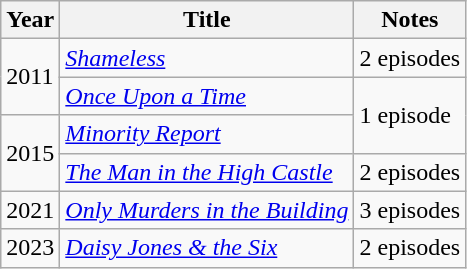<table class="wikitable">
<tr>
<th>Year</th>
<th>Title</th>
<th>Notes</th>
</tr>
<tr>
<td rowspan=2>2011</td>
<td><em><a href='#'>Shameless</a></em></td>
<td>2 episodes</td>
</tr>
<tr>
<td><em><a href='#'>Once Upon a Time</a></em></td>
<td rowspan=2>1 episode</td>
</tr>
<tr>
<td rowspan=2>2015</td>
<td><em><a href='#'>Minority Report</a></em></td>
</tr>
<tr>
<td><em><a href='#'>The Man in the High Castle</a></em></td>
<td>2 episodes</td>
</tr>
<tr>
<td>2021</td>
<td><em><a href='#'>Only Murders in the Building</a></em></td>
<td>3 episodes</td>
</tr>
<tr>
<td>2023</td>
<td><em><a href='#'>Daisy Jones & the Six</a></em></td>
<td>2 episodes</td>
</tr>
</table>
